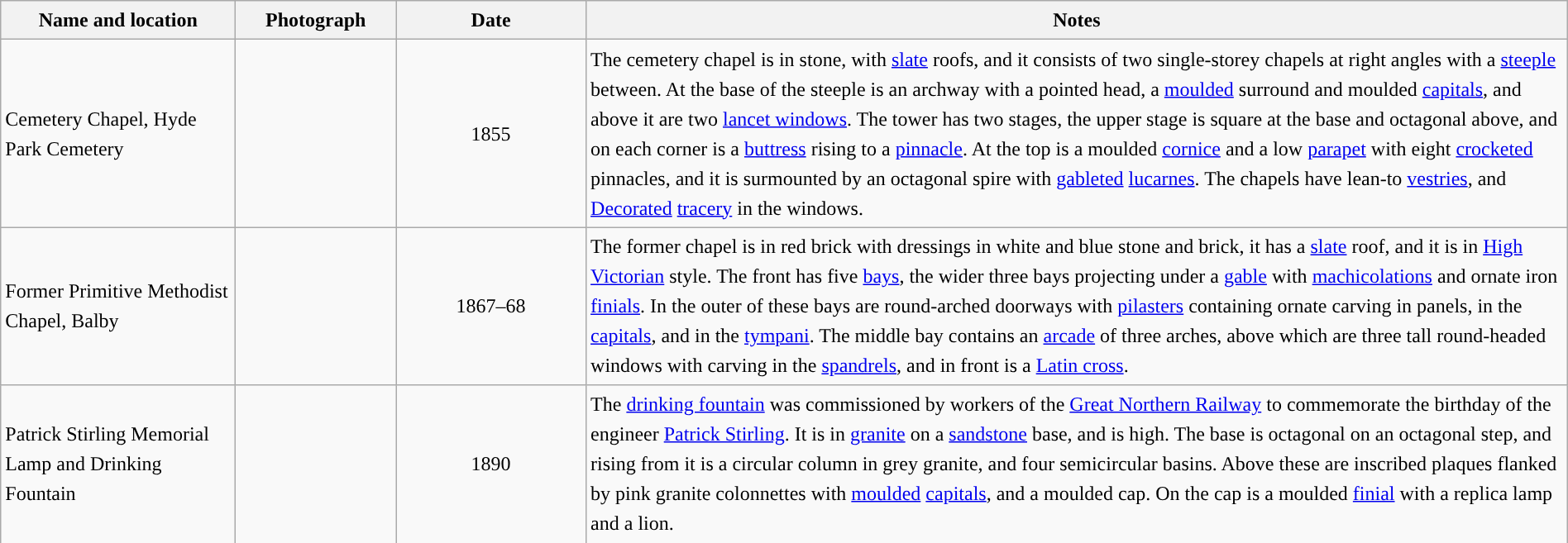<table class="wikitable sortable plainrowheaders" style="width:100%;border:0px;text-align:left;line-height:150%;">
<tr>
<th scope="col"  style="width:150px">Name and location</th>
<th scope="col"  style="width:100px" class="unsortable">Photograph</th>
<th scope="col"  style="width:120px">Date</th>
<th scope="col"  style="width:650px" class="unsortable">Notes</th>
</tr>
<tr>
<td>Cemetery Chapel, Hyde Park Cemetery<br><small></small></td>
<td></td>
<td align="center">1855</td>
<td>The cemetery chapel is in stone, with <a href='#'>slate</a> roofs, and it consists of two single-storey chapels at right angles with a <a href='#'>steeple</a> between.  At the base of the steeple is an archway with a pointed head, a <a href='#'>moulded</a> surround and moulded <a href='#'>capitals</a>, and above it are two <a href='#'>lancet windows</a>.  The tower has two stages, the upper stage is square at the base and octagonal above, and on each corner is a <a href='#'>buttress</a> rising to a <a href='#'>pinnacle</a>.  At the top is a moulded <a href='#'>cornice</a> and a low <a href='#'>parapet</a> with eight <a href='#'>crocketed</a> pinnacles, and it is surmounted by an octagonal spire with <a href='#'>gableted</a> <a href='#'>lucarnes</a>.  The chapels have lean-to <a href='#'>vestries</a>, and <a href='#'>Decorated</a> <a href='#'>tracery</a> in the windows.</td>
</tr>
<tr>
<td>Former Primitive Methodist Chapel, Balby<br><small></small></td>
<td></td>
<td align="center">1867–68</td>
<td>The former chapel is in red brick with dressings in white and blue stone and brick, it has a <a href='#'>slate</a> roof, and it is in <a href='#'>High Victorian</a> style.  The front has five <a href='#'>bays</a>, the wider three bays projecting under a <a href='#'>gable</a> with <a href='#'>machicolations</a> and ornate iron <a href='#'>finials</a>.  In the outer of these bays are round-arched doorways with <a href='#'>pilasters</a> containing ornate carving in panels, in the <a href='#'>capitals</a>, and in the <a href='#'>tympani</a>.  The middle bay contains an <a href='#'>arcade</a> of three arches, above which are three tall round-headed windows with carving in the <a href='#'>spandrels</a>, and in front is a <a href='#'>Latin cross</a>.</td>
</tr>
<tr>
<td>Patrick Stirling Memorial Lamp and Drinking Fountain<br><small></small></td>
<td></td>
<td align="center">1890</td>
<td>The <a href='#'>drinking fountain</a> was commissioned by workers of the <a href='#'>Great Northern Railway</a> to commemorate the birthday of the engineer <a href='#'>Patrick Stirling</a>.  It is in <a href='#'>granite</a> on a <a href='#'>sandstone</a> base, and is  high.  The base is octagonal on an octagonal step, and rising from it is a circular column in grey granite, and four semicircular basins.   Above these are inscribed plaques flanked by pink granite colonnettes with <a href='#'>moulded</a> <a href='#'>capitals</a>, and a moulded cap.  On the cap is a moulded <a href='#'>finial</a> with a replica lamp and a lion.</td>
</tr>
<tr>
</tr>
</table>
